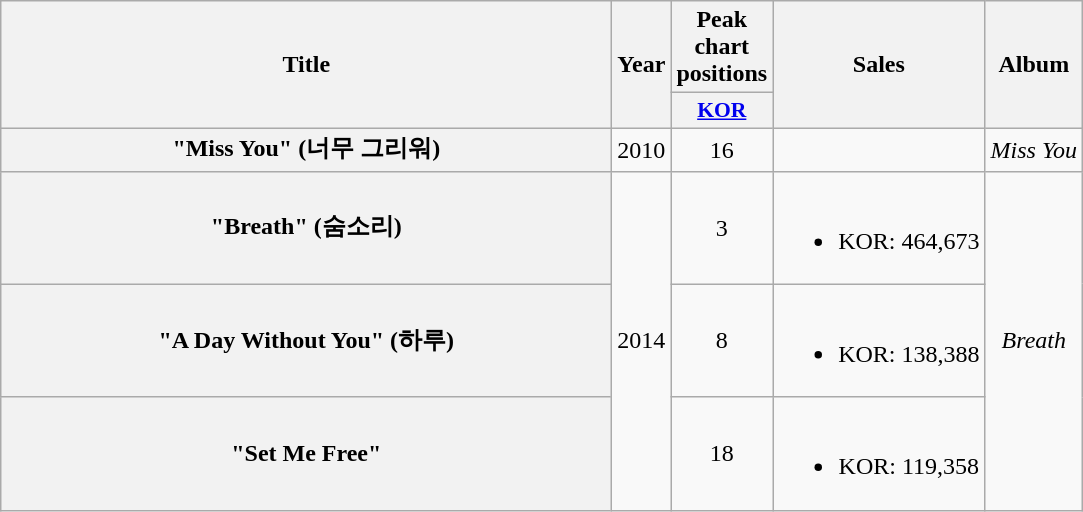<table class="wikitable plainrowheaders" style="text-align:center;">
<tr>
<th rowspan="2" scope="col" scope="col" style="width:25em;">Title</th>
<th rowspan="2" scope="col">Year</th>
<th colspan="1" scope="col">Peak chart positions</th>
<th rowspan="2" scope="col">Sales</th>
<th rowspan="2" scope="col">Album</th>
</tr>
<tr>
<th scope="col" style="width:2.5em;font-size:90%;"><a href='#'>KOR</a><br></th>
</tr>
<tr>
<th scope="row">"Miss You" (너무 그리워)</th>
<td>2010</td>
<td>16</td>
<td></td>
<td><em>Miss You</em></td>
</tr>
<tr>
<th scope="row">"Breath" (숨소리) </th>
<td rowspan="3">2014</td>
<td>3</td>
<td><br><ul><li>KOR: 464,673</li></ul></td>
<td rowspan="3"><em>Breath</em></td>
</tr>
<tr>
<th scope="row">"A Day Without You" (하루) </th>
<td>8</td>
<td><br><ul><li>KOR: 138,388</li></ul></td>
</tr>
<tr>
<th scope="row">"Set Me Free" </th>
<td>18</td>
<td><br><ul><li>KOR: 119,358</li></ul></td>
</tr>
</table>
